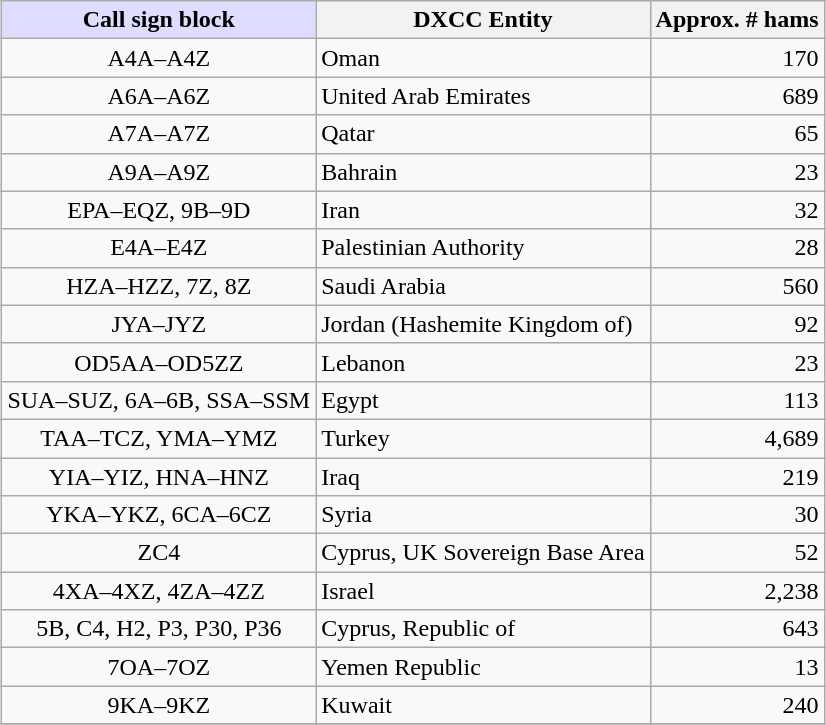<table class=wikitable style="margin: 1em auto 1em auto;">
<tr>
<th style="background: #ddddff;">Call sign block</th>
<th>DXCC Entity</th>
<th>Approx. # hams</th>
</tr>
<tr>
<td align="center">A4A–A4Z</td>
<td>Oman</td>
<td align="right">170</td>
</tr>
<tr>
<td align="center">A6A–A6Z</td>
<td>United Arab Emirates</td>
<td align="right">689</td>
</tr>
<tr>
<td align="center">A7A–A7Z</td>
<td>Qatar</td>
<td align="right">65</td>
</tr>
<tr>
<td align="center">A9A–A9Z</td>
<td>Bahrain</td>
<td align="right">23</td>
</tr>
<tr>
<td align="center">EPA–EQZ, 9B–9D</td>
<td>Iran</td>
<td align="right">32 </td>
</tr>
<tr>
<td align="center">E4A–E4Z</td>
<td>Palestinian Authority</td>
<td align="right">28</td>
</tr>
<tr>
<td align="center">HZA–HZZ, 7Z, 8Z</td>
<td>Saudi Arabia</td>
<td align="right">560</td>
</tr>
<tr>
<td align="center">JYA–JYZ</td>
<td>Jordan (Hashemite Kingdom of)</td>
<td align="right">92</td>
</tr>
<tr>
<td align="center">OD5AA–OD5ZZ</td>
<td>Lebanon</td>
<td align="right">23</td>
</tr>
<tr>
<td align="center">SUA–SUZ, 6A–6B, SSA–SSM</td>
<td>Egypt</td>
<td align="right">113</td>
</tr>
<tr>
<td align="center">TAA–TCZ, YMA–YMZ</td>
<td>Turkey</td>
<td align="right">4,689</td>
</tr>
<tr>
<td align="center">YIA–YIZ, HNA–HNZ</td>
<td>Iraq</td>
<td align="right">219</td>
</tr>
<tr>
<td align="center">YKA–YKZ, 6CA–6CZ</td>
<td>Syria</td>
<td align="right">30</td>
</tr>
<tr>
<td align="center">ZC4</td>
<td>Cyprus, UK Sovereign Base Area</td>
<td align="right">52</td>
</tr>
<tr>
<td align="center">4XA–4XZ, 4ZA–4ZZ</td>
<td>Israel</td>
<td align="right">2,238</td>
</tr>
<tr>
<td align="center">5B, C4, H2, P3, P30, P36</td>
<td>Cyprus, Republic of</td>
<td align="right">643</td>
</tr>
<tr>
<td align="center">7OA–7OZ</td>
<td>Yemen Republic</td>
<td align="right">13</td>
</tr>
<tr>
<td align="center">9KA–9KZ</td>
<td>Kuwait</td>
<td align="right">240</td>
</tr>
<tr>
</tr>
</table>
